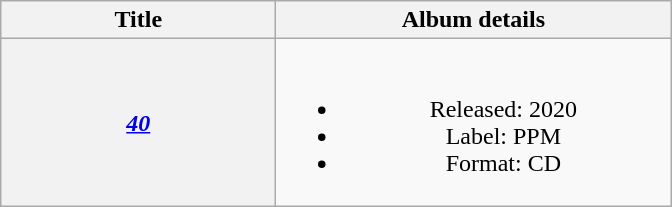<table class="wikitable plainrowheaders" style="text-align:center;">
<tr>
<th scope="col" style="width:11em;">Title</th>
<th scope="col" style="width:16em;">Album details</th>
</tr>
<tr>
<th scope="row"><em><a href='#'>40</a></em></th>
<td><br><ul><li>Released: 2020</li><li>Label: PPM</li><li>Format: CD</li></ul></td>
</tr>
</table>
